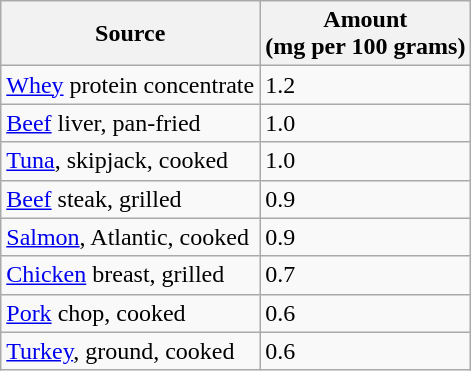<table class="wikitable">
<tr>
<th>Source</th>
<th>Amount<br> (mg per 100 grams)</th>
</tr>
<tr>
<td><a href='#'>Whey</a> protein concentrate</td>
<td>1.2</td>
</tr>
<tr>
<td><a href='#'>Beef</a> liver, pan-fried</td>
<td>1.0</td>
</tr>
<tr>
<td><a href='#'>Tuna</a>, skipjack, cooked</td>
<td>1.0</td>
</tr>
<tr>
<td><a href='#'>Beef</a> steak, grilled</td>
<td>0.9</td>
</tr>
<tr>
<td><a href='#'>Salmon</a>, Atlantic, cooked</td>
<td>0.9</td>
</tr>
<tr>
<td><a href='#'>Chicken</a> breast, grilled</td>
<td>0.7</td>
</tr>
<tr>
<td><a href='#'>Pork</a> chop, cooked</td>
<td>0.6</td>
</tr>
<tr>
<td><a href='#'>Turkey</a>, ground, cooked</td>
<td>0.6</td>
</tr>
</table>
